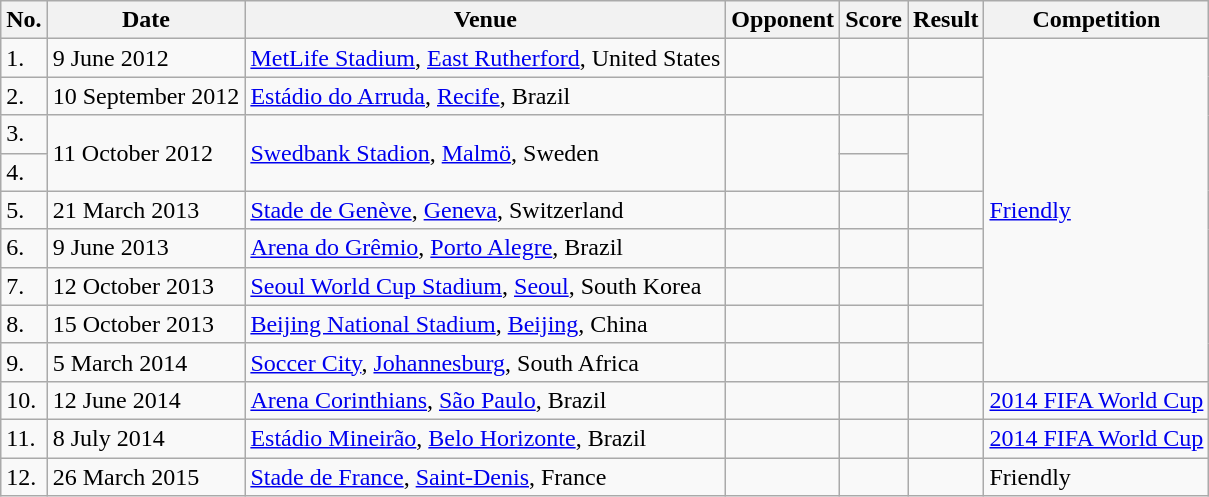<table class="wikitable">
<tr>
<th>No.</th>
<th>Date</th>
<th>Venue</th>
<th>Opponent</th>
<th>Score</th>
<th>Result</th>
<th>Competition</th>
</tr>
<tr>
<td>1.</td>
<td>9 June 2012</td>
<td><a href='#'>MetLife Stadium</a>, <a href='#'>East Rutherford</a>, United States</td>
<td></td>
<td></td>
<td></td>
<td rowspan="9"><a href='#'>Friendly</a></td>
</tr>
<tr>
<td>2.</td>
<td>10 September 2012</td>
<td><a href='#'>Estádio do Arruda</a>, <a href='#'>Recife</a>, Brazil</td>
<td></td>
<td></td>
<td></td>
</tr>
<tr>
<td>3.</td>
<td rowspan="2">11 October 2012</td>
<td rowspan="2"><a href='#'>Swedbank Stadion</a>, <a href='#'>Malmö</a>, Sweden</td>
<td rowspan="2"></td>
<td></td>
<td rowspan="2"></td>
</tr>
<tr>
<td>4.</td>
<td></td>
</tr>
<tr>
<td>5.</td>
<td>21 March 2013</td>
<td><a href='#'>Stade de Genève</a>, <a href='#'>Geneva</a>, Switzerland</td>
<td></td>
<td></td>
<td></td>
</tr>
<tr>
<td>6.</td>
<td>9 June 2013</td>
<td><a href='#'>Arena do Grêmio</a>, <a href='#'>Porto Alegre</a>, Brazil</td>
<td></td>
<td></td>
<td></td>
</tr>
<tr>
<td>7.</td>
<td>12 October 2013</td>
<td><a href='#'>Seoul World Cup Stadium</a>, <a href='#'>Seoul</a>, South Korea</td>
<td></td>
<td></td>
<td></td>
</tr>
<tr>
<td>8.</td>
<td>15 October 2013</td>
<td><a href='#'>Beijing National Stadium</a>, <a href='#'>Beijing</a>, China</td>
<td></td>
<td></td>
<td></td>
</tr>
<tr>
<td>9.</td>
<td>5 March 2014</td>
<td><a href='#'>Soccer City</a>, <a href='#'>Johannesburg</a>, South Africa</td>
<td></td>
<td></td>
<td></td>
</tr>
<tr>
<td>10.</td>
<td>12 June 2014</td>
<td><a href='#'>Arena Corinthians</a>, <a href='#'>São Paulo</a>, Brazil</td>
<td></td>
<td></td>
<td></td>
<td><a href='#'>2014 FIFA World Cup</a></td>
</tr>
<tr>
<td>11.</td>
<td>8 July 2014</td>
<td><a href='#'>Estádio Mineirão</a>, <a href='#'>Belo Horizonte</a>, Brazil</td>
<td></td>
<td></td>
<td></td>
<td><a href='#'>2014 FIFA World Cup</a></td>
</tr>
<tr>
<td>12.</td>
<td>26 March 2015</td>
<td><a href='#'>Stade de France</a>, <a href='#'>Saint-Denis</a>, France</td>
<td></td>
<td></td>
<td></td>
<td>Friendly</td>
</tr>
</table>
